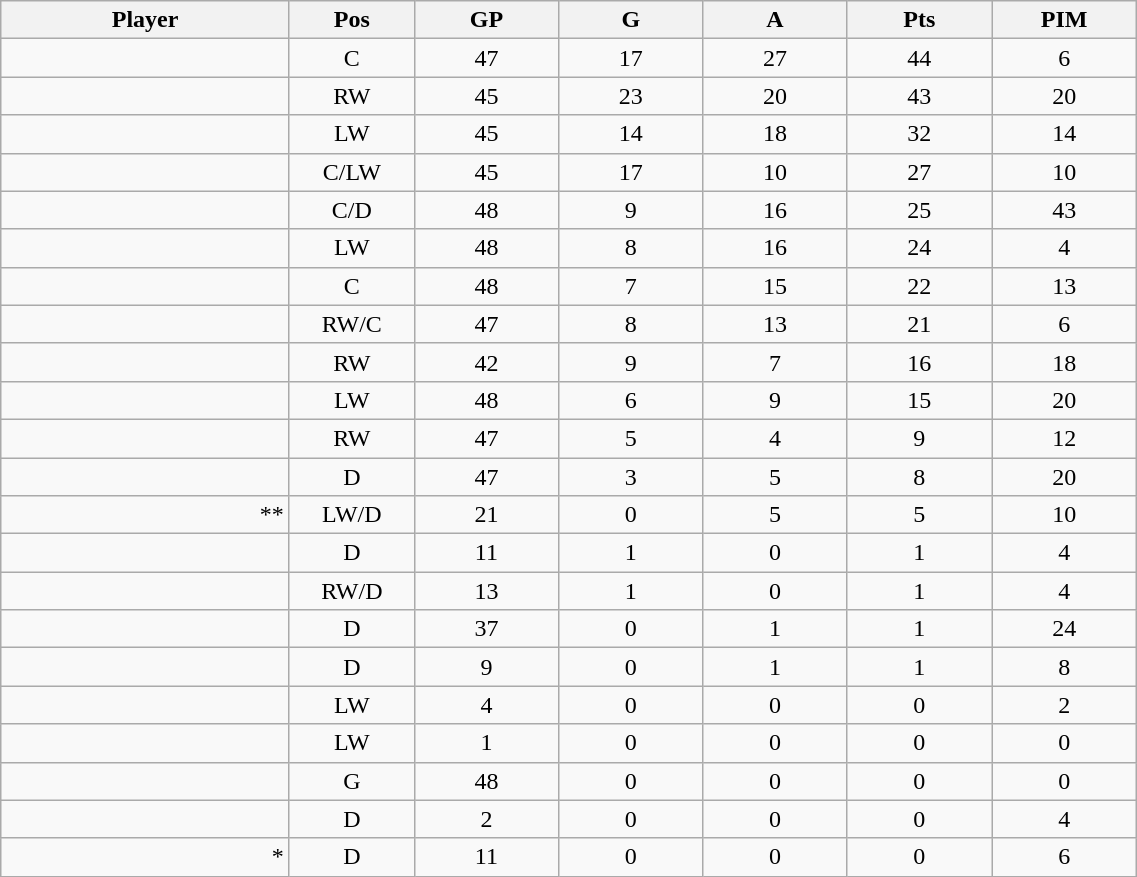<table class="wikitable sortable" width="60%">
<tr ALIGN="center">
<th bgcolor="#DDDDFF" width="10%">Player</th>
<th bgcolor="#DDDDFF" width="3%" title="Position">Pos</th>
<th bgcolor="#DDDDFF" width="5%" title="Games played">GP</th>
<th bgcolor="#DDDDFF" width="5%" title="Goals">G</th>
<th bgcolor="#DDDDFF" width="5%" title="Assists">A</th>
<th bgcolor="#DDDDFF" width="5%" title="Points">Pts</th>
<th bgcolor="#DDDDFF" width="5%" title="Penalties in Minutes">PIM</th>
</tr>
<tr align="center">
<td align="right"></td>
<td>C</td>
<td>47</td>
<td>17</td>
<td>27</td>
<td>44</td>
<td>6</td>
</tr>
<tr align="center">
<td align="right"></td>
<td>RW</td>
<td>45</td>
<td>23</td>
<td>20</td>
<td>43</td>
<td>20</td>
</tr>
<tr align="center">
<td align="right"></td>
<td>LW</td>
<td>45</td>
<td>14</td>
<td>18</td>
<td>32</td>
<td>14</td>
</tr>
<tr align="center">
<td align="right"></td>
<td>C/LW</td>
<td>45</td>
<td>17</td>
<td>10</td>
<td>27</td>
<td>10</td>
</tr>
<tr align="center">
<td align="right"></td>
<td>C/D</td>
<td>48</td>
<td>9</td>
<td>16</td>
<td>25</td>
<td>43</td>
</tr>
<tr align="center">
<td align="right"></td>
<td>LW</td>
<td>48</td>
<td>8</td>
<td>16</td>
<td>24</td>
<td>4</td>
</tr>
<tr align="center">
<td align="right"></td>
<td>C</td>
<td>48</td>
<td>7</td>
<td>15</td>
<td>22</td>
<td>13</td>
</tr>
<tr align="center">
<td align="right"></td>
<td>RW/C</td>
<td>47</td>
<td>8</td>
<td>13</td>
<td>21</td>
<td>6</td>
</tr>
<tr align="center">
<td align="right"></td>
<td>RW</td>
<td>42</td>
<td>9</td>
<td>7</td>
<td>16</td>
<td>18</td>
</tr>
<tr align="center">
<td align="right"></td>
<td>LW</td>
<td>48</td>
<td>6</td>
<td>9</td>
<td>15</td>
<td>20</td>
</tr>
<tr align="center">
<td align="right"></td>
<td>RW</td>
<td>47</td>
<td>5</td>
<td>4</td>
<td>9</td>
<td>12</td>
</tr>
<tr align="center">
<td align="right"></td>
<td>D</td>
<td>47</td>
<td>3</td>
<td>5</td>
<td>8</td>
<td>20</td>
</tr>
<tr align="center">
<td align="right">**</td>
<td>LW/D</td>
<td>21</td>
<td>0</td>
<td>5</td>
<td>5</td>
<td>10</td>
</tr>
<tr align="center">
<td align="right"></td>
<td>D</td>
<td>11</td>
<td>1</td>
<td>0</td>
<td>1</td>
<td>4</td>
</tr>
<tr align="center">
<td align="right"></td>
<td>RW/D</td>
<td>13</td>
<td>1</td>
<td>0</td>
<td>1</td>
<td>4</td>
</tr>
<tr align="center">
<td align="right"></td>
<td>D</td>
<td>37</td>
<td>0</td>
<td>1</td>
<td>1</td>
<td>24</td>
</tr>
<tr align="center">
<td align="right"></td>
<td>D</td>
<td>9</td>
<td>0</td>
<td>1</td>
<td>1</td>
<td>8</td>
</tr>
<tr align="center">
<td align="right"></td>
<td>LW</td>
<td>4</td>
<td>0</td>
<td>0</td>
<td>0</td>
<td>2</td>
</tr>
<tr align="center">
<td align="right"></td>
<td>LW</td>
<td>1</td>
<td>0</td>
<td>0</td>
<td>0</td>
<td>0</td>
</tr>
<tr align="center">
<td align="right"></td>
<td>G</td>
<td>48</td>
<td>0</td>
<td>0</td>
<td>0</td>
<td>0</td>
</tr>
<tr align="center">
<td align="right"></td>
<td>D</td>
<td>2</td>
<td>0</td>
<td>0</td>
<td>0</td>
<td>4</td>
</tr>
<tr align="center">
<td align="right">*</td>
<td>D</td>
<td>11</td>
<td>0</td>
<td>0</td>
<td>0</td>
<td>6</td>
</tr>
</table>
